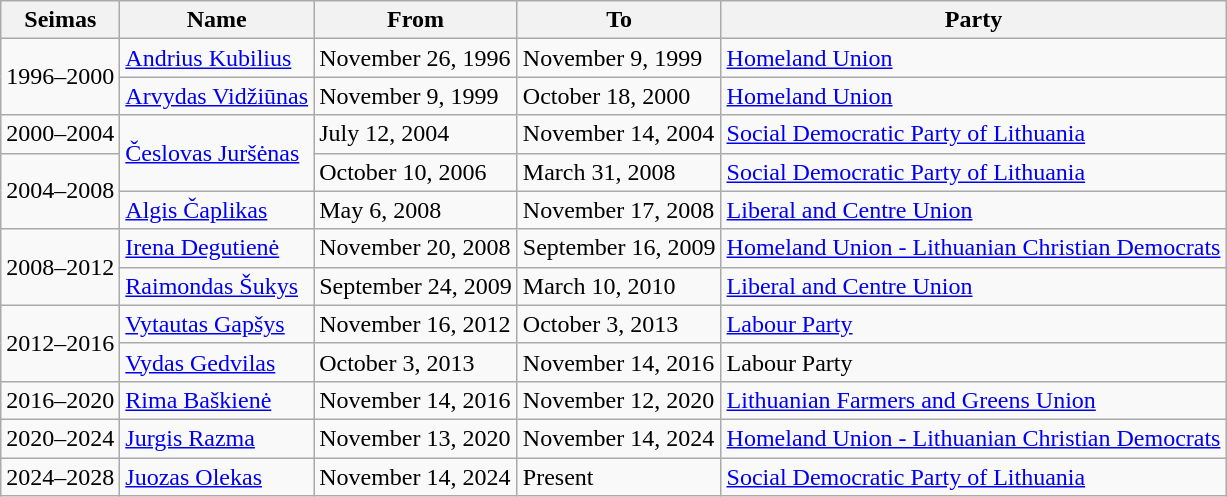<table class="wikitable">
<tr>
<th>Seimas</th>
<th>Name</th>
<th>From</th>
<th>To</th>
<th>Party</th>
</tr>
<tr>
<td rowspan=2>1996–2000</td>
<td><a href='#'>Andrius Kubilius</a></td>
<td>November 26, 1996</td>
<td>November 9, 1999</td>
<td><a href='#'>Homeland Union</a></td>
</tr>
<tr>
<td><a href='#'>Arvydas Vidžiūnas</a></td>
<td>November 9, 1999</td>
<td>October 18, 2000</td>
<td><a href='#'>Homeland Union</a></td>
</tr>
<tr>
<td>2000–2004</td>
<td rowspan="2"><a href='#'>Česlovas Juršėnas</a></td>
<td>July 12, 2004</td>
<td>November 14, 2004</td>
<td><a href='#'>Social Democratic Party of Lithuania</a></td>
</tr>
<tr>
<td rowspan=2>2004–2008</td>
<td>October 10, 2006</td>
<td>March 31, 2008</td>
<td><a href='#'>Social Democratic Party of Lithuania</a></td>
</tr>
<tr>
<td><a href='#'>Algis Čaplikas</a></td>
<td>May 6, 2008</td>
<td>November 17, 2008</td>
<td><a href='#'>Liberal and Centre Union</a></td>
</tr>
<tr>
<td rowspan=2>2008–2012</td>
<td><a href='#'>Irena Degutienė</a></td>
<td>November 20, 2008</td>
<td>September 16, 2009</td>
<td><a href='#'>Homeland Union - Lithuanian Christian Democrats</a></td>
</tr>
<tr>
<td><a href='#'>Raimondas Šukys</a></td>
<td>September 24, 2009</td>
<td>March 10, 2010</td>
<td><a href='#'>Liberal and Centre Union</a></td>
</tr>
<tr>
<td rowspan=2>2012–2016</td>
<td><a href='#'>Vytautas Gapšys</a></td>
<td>November 16, 2012</td>
<td>October 3, 2013</td>
<td><a href='#'>Labour Party</a></td>
</tr>
<tr>
<td><a href='#'>Vydas Gedvilas</a></td>
<td>October 3, 2013</td>
<td>November 14, 2016</td>
<td>Labour Party</td>
</tr>
<tr>
<td rowspan=1>2016–2020</td>
<td><a href='#'>Rima Baškienė</a></td>
<td>November 14, 2016</td>
<td>November 12, 2020</td>
<td><a href='#'>Lithuanian Farmers and Greens Union</a></td>
</tr>
<tr>
<td rowspan=1>2020–2024</td>
<td><a href='#'>Jurgis Razma</a></td>
<td>November 13, 2020</td>
<td>November 14, 2024</td>
<td><a href='#'>Homeland Union - Lithuanian Christian Democrats</a></td>
</tr>
<tr>
<td rowspan=1>2024–2028</td>
<td><a href='#'>Juozas Olekas</a></td>
<td>November 14, 2024</td>
<td>Present</td>
<td><a href='#'>Social Democratic Party of Lithuania</a></td>
</tr>
</table>
